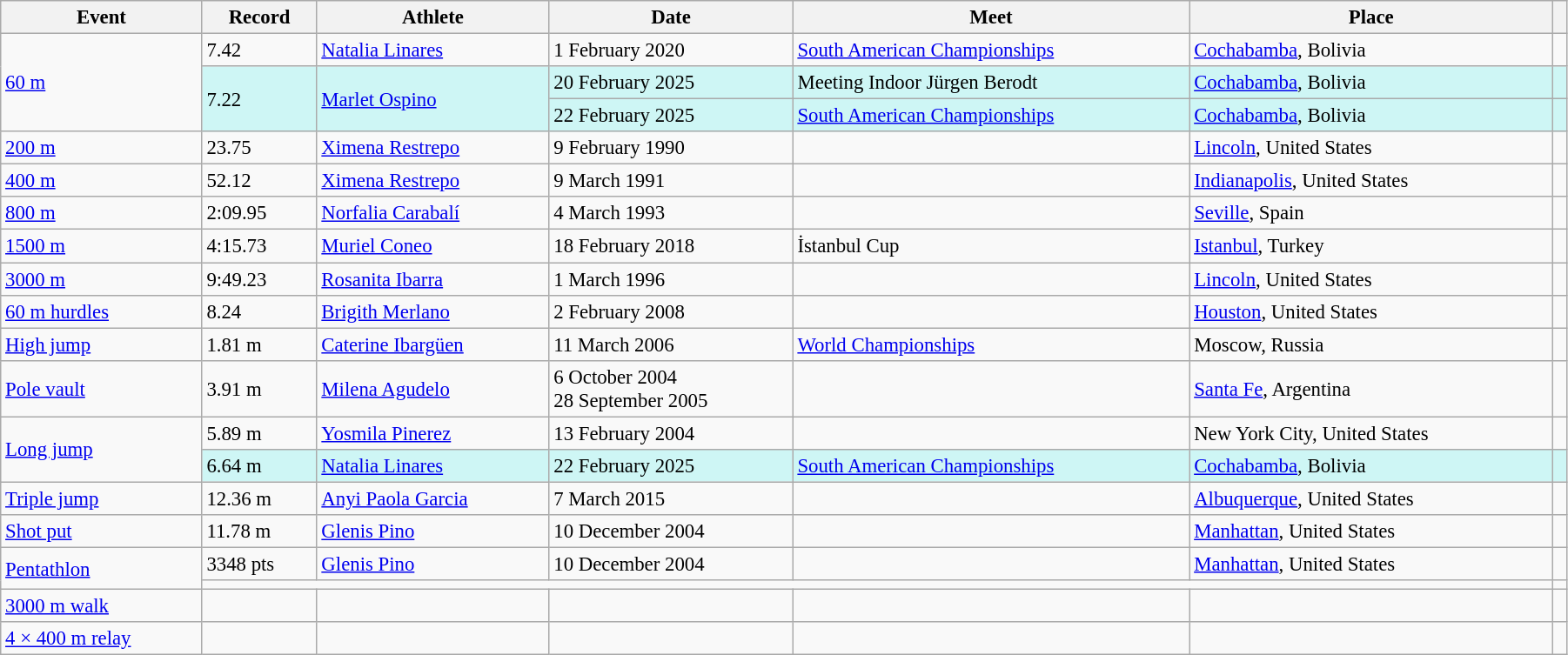<table class="wikitable" style="font-size:95%; width: 95%;">
<tr>
<th>Event</th>
<th>Record</th>
<th>Athlete</th>
<th>Date</th>
<th>Meet</th>
<th>Place</th>
<th></th>
</tr>
<tr>
<td rowspan=3><a href='#'>60 m</a></td>
<td>7.42 </td>
<td><a href='#'>Natalia Linares</a></td>
<td>1 February 2020</td>
<td><a href='#'>South American Championships</a></td>
<td><a href='#'>Cochabamba</a>, Bolivia</td>
<td></td>
</tr>
<tr bgcolor=CEF6F5>
<td rowspan=2>7.22 </td>
<td rowspan=2><a href='#'>Marlet Ospino</a></td>
<td>20 February 2025</td>
<td>Meeting Indoor Jürgen Berodt</td>
<td><a href='#'>Cochabamba</a>, Bolivia</td>
<td></td>
</tr>
<tr bgcolor=CEF6F5>
<td>22 February 2025</td>
<td><a href='#'>South American Championships</a></td>
<td><a href='#'>Cochabamba</a>, Bolivia</td>
<td></td>
</tr>
<tr>
<td><a href='#'>200 m</a></td>
<td>23.75</td>
<td><a href='#'>Ximena Restrepo</a></td>
<td>9 February 1990</td>
<td></td>
<td><a href='#'>Lincoln</a>, United States</td>
<td></td>
</tr>
<tr>
<td><a href='#'>400 m</a></td>
<td>52.12</td>
<td><a href='#'>Ximena Restrepo</a></td>
<td>9 March 1991</td>
<td></td>
<td><a href='#'>Indianapolis</a>, United States</td>
<td></td>
</tr>
<tr>
<td><a href='#'>800 m</a></td>
<td>2:09.95</td>
<td><a href='#'>Norfalia Carabalí</a></td>
<td>4 March 1993</td>
<td></td>
<td><a href='#'>Seville</a>, Spain</td>
<td></td>
</tr>
<tr>
<td><a href='#'>1500 m</a></td>
<td>4:15.73</td>
<td><a href='#'>Muriel Coneo</a></td>
<td>18 February 2018</td>
<td>İstanbul Cup</td>
<td><a href='#'>Istanbul</a>, Turkey</td>
<td></td>
</tr>
<tr>
<td><a href='#'>3000 m</a></td>
<td>9:49.23</td>
<td><a href='#'>Rosanita Ibarra</a></td>
<td>1 March 1996</td>
<td></td>
<td><a href='#'>Lincoln</a>, United States</td>
<td></td>
</tr>
<tr>
<td><a href='#'>60 m hurdles</a></td>
<td>8.24</td>
<td><a href='#'>Brigith Merlano</a></td>
<td>2 February 2008</td>
<td></td>
<td><a href='#'>Houston</a>, United States</td>
<td></td>
</tr>
<tr>
<td><a href='#'>High jump</a></td>
<td>1.81 m</td>
<td><a href='#'>Caterine Ibargüen</a></td>
<td>11 March 2006</td>
<td><a href='#'>World Championships</a></td>
<td>Moscow, Russia</td>
<td></td>
</tr>
<tr>
<td><a href='#'>Pole vault</a></td>
<td>3.91 m</td>
<td><a href='#'>Milena Agudelo</a></td>
<td>6 October 2004<br>28 September 2005</td>
<td></td>
<td><a href='#'>Santa Fe</a>, Argentina</td>
<td></td>
</tr>
<tr>
<td rowspan=2><a href='#'>Long jump</a></td>
<td>5.89 m</td>
<td><a href='#'>Yosmila Pinerez</a></td>
<td>13 February 2004</td>
<td></td>
<td>New York City, United States</td>
<td></td>
</tr>
<tr bgcolor=CEF6F5>
<td>6.64 m </td>
<td><a href='#'>Natalia Linares</a></td>
<td>22 February 2025</td>
<td><a href='#'>South American Championships</a></td>
<td><a href='#'>Cochabamba</a>, Bolivia</td>
<td></td>
</tr>
<tr>
<td><a href='#'>Triple jump</a></td>
<td>12.36 m </td>
<td><a href='#'>Anyi Paola Garcia</a></td>
<td>7 March 2015</td>
<td></td>
<td><a href='#'>Albuquerque</a>, United States</td>
<td></td>
</tr>
<tr>
<td><a href='#'>Shot put</a></td>
<td>11.78 m</td>
<td><a href='#'>Glenis Pino</a></td>
<td>10 December 2004</td>
<td></td>
<td><a href='#'>Manhattan</a>, United States</td>
<td></td>
</tr>
<tr>
<td rowspan=2><a href='#'>Pentathlon</a></td>
<td>3348 pts</td>
<td><a href='#'>Glenis Pino</a></td>
<td>10 December 2004</td>
<td></td>
<td><a href='#'>Manhattan</a>, United States</td>
<td></td>
</tr>
<tr>
<td colspan=5></td>
<td></td>
</tr>
<tr>
<td><a href='#'>3000 m walk</a></td>
<td></td>
<td></td>
<td></td>
<td></td>
<td></td>
<td></td>
</tr>
<tr>
<td><a href='#'>4 × 400 m relay</a></td>
<td></td>
<td></td>
<td></td>
<td></td>
<td></td>
<td></td>
</tr>
</table>
